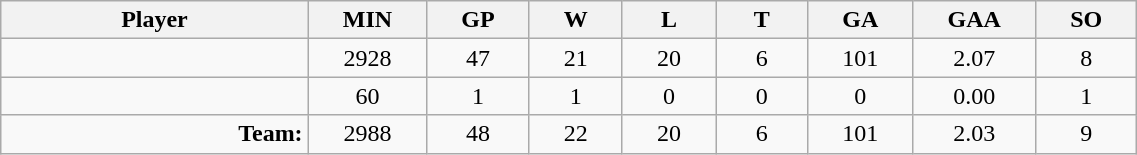<table class="wikitable sortable" width="60%">
<tr>
<th bgcolor="#DDDDFF" width="10%">Player</th>
<th width="3%" bgcolor="#DDDDFF" title="Minutes played">MIN</th>
<th width="3%" bgcolor="#DDDDFF" title="Games played in">GP</th>
<th width="3%" bgcolor="#DDDDFF" title="Wins">W</th>
<th width="3%" bgcolor="#DDDDFF"title="Losses">L</th>
<th width="3%" bgcolor="#DDDDFF" title="Ties">T</th>
<th width="3%" bgcolor="#DDDDFF" title="Goals against">GA</th>
<th width="3%" bgcolor="#DDDDFF" title="Goals against average">GAA</th>
<th width="3%" bgcolor="#DDDDFF"title="Shut-outs">SO</th>
</tr>
<tr align="center">
<td align="right"></td>
<td>2928</td>
<td>47</td>
<td>21</td>
<td>20</td>
<td>6</td>
<td>101</td>
<td>2.07</td>
<td>8</td>
</tr>
<tr align="center">
<td align="right"></td>
<td>60</td>
<td>1</td>
<td>1</td>
<td>0</td>
<td>0</td>
<td>0</td>
<td>0.00</td>
<td>1</td>
</tr>
<tr align="center">
<td align="right"><strong>Team:</strong></td>
<td>2988</td>
<td>48</td>
<td>22</td>
<td>20</td>
<td>6</td>
<td>101</td>
<td>2.03</td>
<td>9</td>
</tr>
</table>
